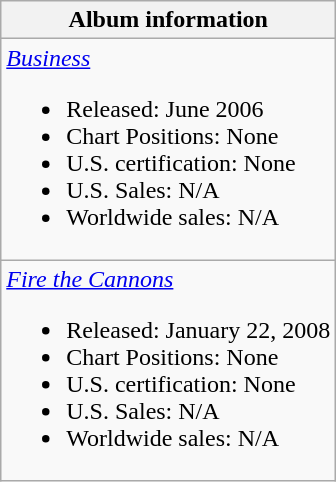<table class="wikitable">
<tr>
<th>Album information</th>
</tr>
<tr>
<td><em><a href='#'>Business</a></em><br><ul><li>Released: June 2006</li><li>Chart Positions: None</li><li>U.S. certification: None</li><li>U.S. Sales: N/A</li><li>Worldwide sales: N/A</li></ul></td>
</tr>
<tr>
<td><em><a href='#'>Fire the Cannons</a></em> <br><ul><li>Released: January 22, 2008</li><li>Chart Positions: None</li><li>U.S. certification: None</li><li>U.S. Sales: N/A</li><li>Worldwide sales: N/A</li></ul></td>
</tr>
</table>
